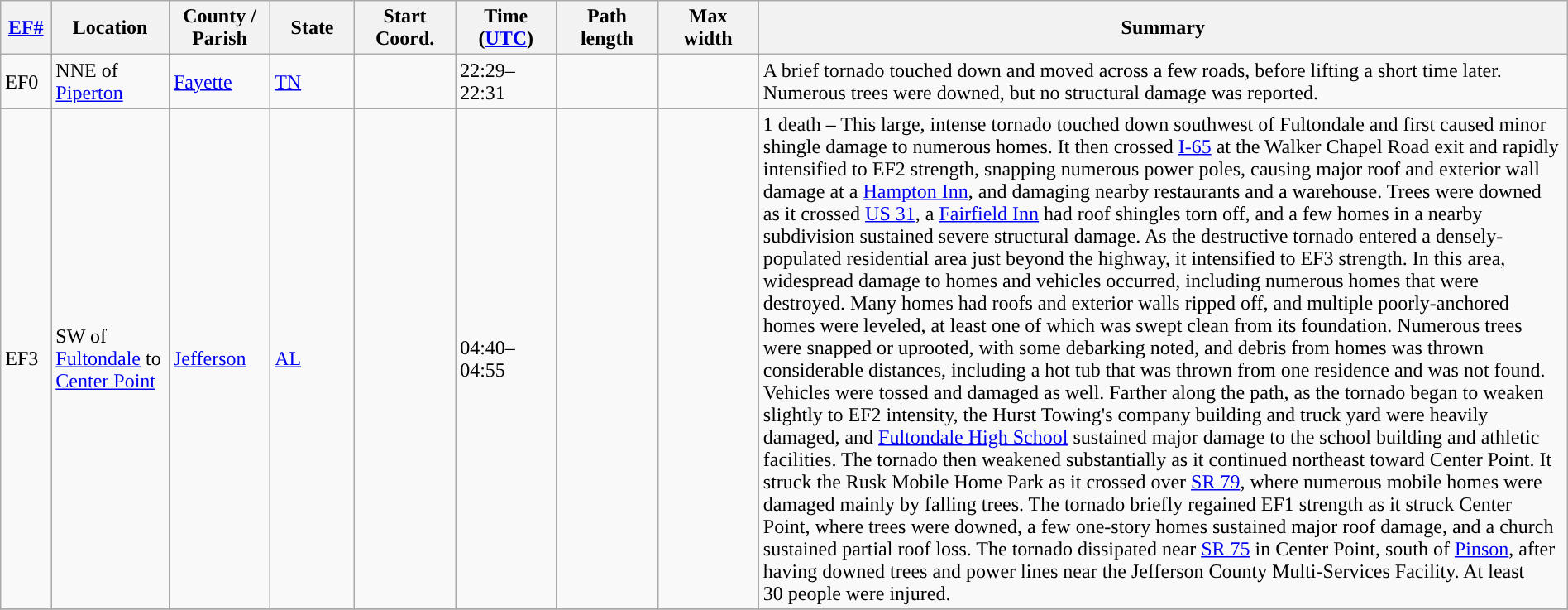<table class="wikitable sortable" style="width:100%;">
<tr>
<th scope="col"  style="width:3%; text-align:center;"><a href='#'>EF#</a></th>
<th scope="col"  style="width:7%; text-align:center;" class="unsortable">Location</th>
<th scope="col"  style="width:6%; text-align:center;" class="unsortable">County / Parish</th>
<th scope="col"  style="width:5%; text-align:center;">State</th>
<th scope="col"  style="width:6%; text-align:center;">Start Coord.</th>
<th scope="col"  style="width:6%; text-align:center;">Time (<a href='#'>UTC</a>)</th>
<th scope="col"  style="width:6%; text-align:center;">Path length</th>
<th scope="col"  style="width:6%; text-align:center;">Max width</th>
<th scope="col" class="unsortable" style="width:48%; text-align:center;">Summary</th>
</tr>
<tr>
<td>EF0</td>
<td>NNE of <a href='#'>Piperton</a></td>
<td><a href='#'>Fayette</a></td>
<td><a href='#'>TN</a></td>
<td></td>
<td>22:29–22:31</td>
<td></td>
<td></td>
<td>A brief tornado touched down and moved across a few roads, before lifting a short time later. Numerous trees were downed, but no structural damage was reported.</td>
</tr>
<tr>
<td>EF3</td>
<td>SW of <a href='#'>Fultondale</a> to <a href='#'>Center Point</a></td>
<td><a href='#'>Jefferson</a></td>
<td><a href='#'>AL</a></td>
<td></td>
<td>04:40–04:55</td>
<td></td>
<td></td>
<td>1 death – This large, intense tornado touched down southwest of Fultondale and first caused minor shingle damage to numerous homes. It then crossed <a href='#'>I-65</a> at the Walker Chapel Road exit and rapidly intensified to EF2 strength, snapping numerous power poles, causing major roof and exterior wall damage at a <a href='#'>Hampton Inn</a>, and damaging nearby restaurants and a warehouse. Trees were downed as it crossed <a href='#'>US 31</a>, a <a href='#'>Fairfield Inn</a> had roof shingles torn off, and a few homes in a nearby subdivision sustained severe structural damage. As the destructive tornado entered a densely-populated residential area just beyond the highway, it intensified to EF3 strength. In this area, widespread damage to homes and vehicles occurred, including numerous homes that were destroyed. Many homes had roofs and exterior walls ripped off, and multiple poorly-anchored homes were leveled, at least one of which was swept clean from its foundation. Numerous trees were snapped or uprooted, with some debarking noted, and debris from homes was thrown considerable distances, including a hot tub that was thrown from one residence and was not found. Vehicles were tossed and damaged as well. Farther along the path, as the tornado began to weaken slightly to EF2 intensity, the Hurst Towing's company building and truck yard were heavily damaged, and <a href='#'>Fultondale High School</a> sustained major damage to the school building and athletic facilities. The tornado then weakened substantially as it continued northeast toward Center Point. It struck the Rusk Mobile Home Park as it crossed over <a href='#'>SR 79</a>, where numerous mobile homes were damaged mainly by falling trees. The tornado briefly regained EF1 strength as it struck Center Point, where trees were downed, a few one-story homes sustained major roof damage, and a church sustained partial roof loss. The tornado dissipated near <a href='#'>SR 75</a> in Center Point, south of <a href='#'>Pinson</a>, after having downed trees and power lines near the Jefferson County Multi-Services Facility. At least 30 people were injured.</td>
</tr>
<tr>
</tr>
</table>
